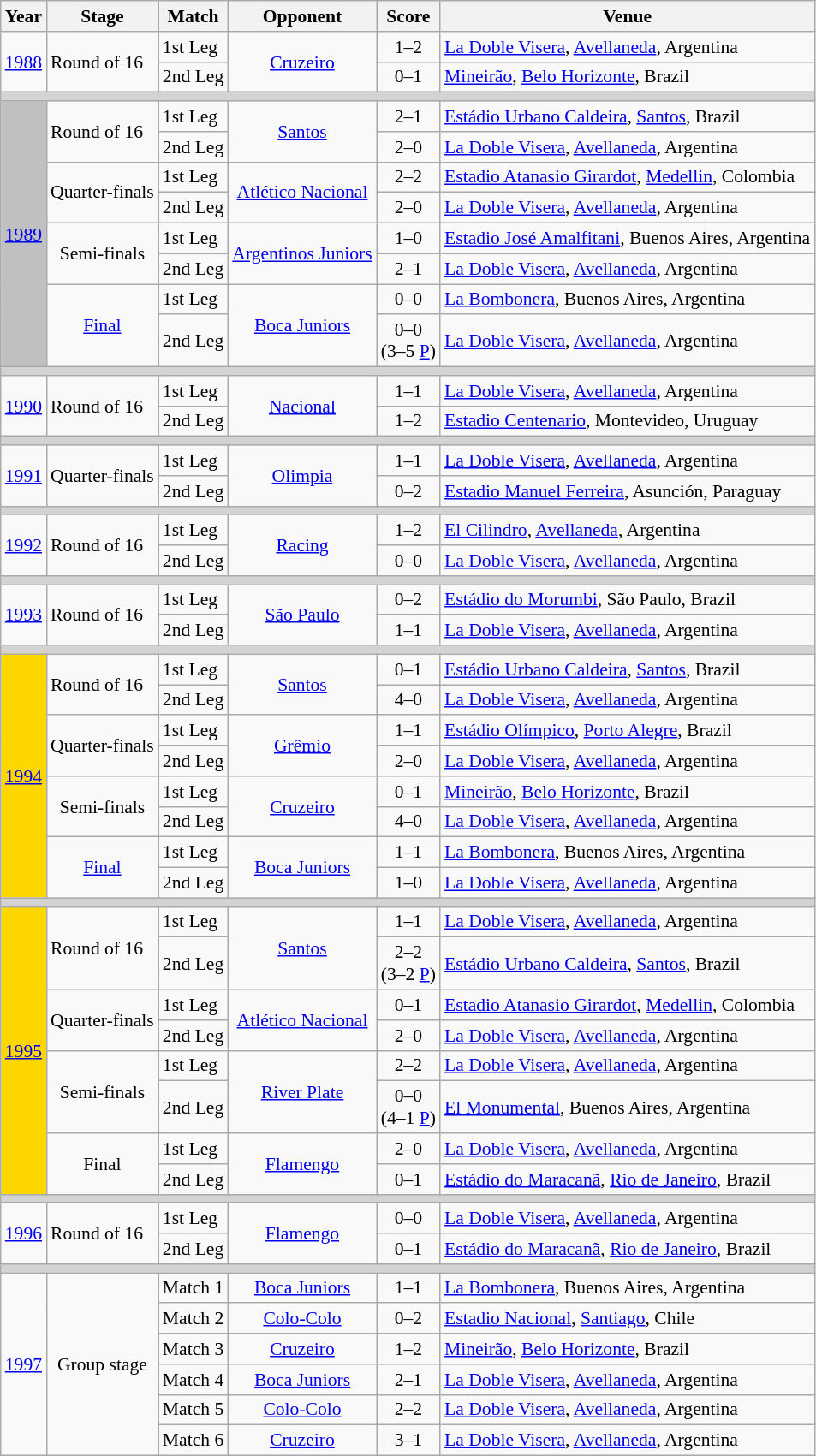<table class="wikitable" style="font-size: 90%; text-align:left">
<tr>
<th>Year</th>
<th>Stage</th>
<th>Match</th>
<th>Opponent</th>
<th>Score</th>
<th>Venue</th>
</tr>
<tr>
<td rowspan=2><a href='#'>1988</a></td>
<td rowspan=2>Round of 16</td>
<td>1st Leg</td>
<td rowspan=2 align=center> <a href='#'>Cruzeiro</a></td>
<td align=center>1–2</td>
<td><a href='#'>La Doble Visera</a>, <a href='#'>Avellaneda</a>, Argentina</td>
</tr>
<tr>
<td>2nd Leg</td>
<td align=center>0–1</td>
<td><a href='#'>Mineirão</a>, <a href='#'>Belo Horizonte</a>, Brazil</td>
</tr>
<tr>
<td style="background-color:lightgrey" colspan=6></td>
</tr>
<tr>
<td bgcolor=silver rowspan=8><a href='#'>1989</a></td>
<td rowspan=2>Round of 16</td>
<td>1st Leg</td>
<td rowspan=2 align=center> <a href='#'>Santos</a></td>
<td align=center>2–1</td>
<td><a href='#'>Estádio Urbano Caldeira</a>, <a href='#'>Santos</a>, Brazil</td>
</tr>
<tr>
<td>2nd Leg</td>
<td align=center>2–0</td>
<td><a href='#'>La Doble Visera</a>, <a href='#'>Avellaneda</a>, Argentina</td>
</tr>
<tr>
<td rowspan=2>Quarter-finals</td>
<td>1st Leg</td>
<td rowspan=2 align=center> <a href='#'>Atlético Nacional</a></td>
<td align=center>2–2</td>
<td><a href='#'>Estadio Atanasio Girardot</a>, <a href='#'>Medellin</a>, Colombia</td>
</tr>
<tr>
<td>2nd Leg</td>
<td align=center>2–0</td>
<td><a href='#'>La Doble Visera</a>, <a href='#'>Avellaneda</a>, Argentina</td>
</tr>
<tr>
<td rowspan=2 align=center>Semi-finals</td>
<td>1st Leg</td>
<td rowspan=2 align=center> <a href='#'>Argentinos Juniors</a></td>
<td align=center>1–0</td>
<td><a href='#'>Estadio José Amalfitani</a>, Buenos Aires, Argentina</td>
</tr>
<tr>
<td>2nd Leg</td>
<td align=center>2–1</td>
<td><a href='#'>La Doble Visera</a>, <a href='#'>Avellaneda</a>, Argentina</td>
</tr>
<tr>
<td rowspan=2 align=center><a href='#'>Final</a></td>
<td>1st Leg</td>
<td rowspan=2 align=center> <a href='#'>Boca Juniors</a></td>
<td align=center>0–0</td>
<td><a href='#'>La Bombonera</a>, Buenos Aires, Argentina</td>
</tr>
<tr>
<td>2nd Leg</td>
<td align=center>0–0<br>(3–5 <a href='#'>P</a>)</td>
<td><a href='#'>La Doble Visera</a>, <a href='#'>Avellaneda</a>, Argentina</td>
</tr>
<tr>
<td style="background-color:lightgrey" colspan=6></td>
</tr>
<tr>
<td rowspan=2><a href='#'>1990</a></td>
<td rowspan=2>Round of 16</td>
<td>1st Leg</td>
<td rowspan=2 align=center> <a href='#'>Nacional</a></td>
<td align=center>1–1</td>
<td><a href='#'>La Doble Visera</a>, <a href='#'>Avellaneda</a>, Argentina</td>
</tr>
<tr>
<td>2nd Leg</td>
<td align=center>1–2</td>
<td><a href='#'>Estadio Centenario</a>, Montevideo, Uruguay</td>
</tr>
<tr>
<td style="background-color:lightgrey" colspan=6></td>
</tr>
<tr>
<td rowspan=2><a href='#'>1991</a></td>
<td rowspan=2>Quarter-finals</td>
<td>1st Leg</td>
<td rowspan=2 align=center> <a href='#'>Olimpia</a></td>
<td align=center>1–1</td>
<td><a href='#'>La Doble Visera</a>, <a href='#'>Avellaneda</a>, Argentina</td>
</tr>
<tr>
<td>2nd Leg</td>
<td align=center>0–2</td>
<td><a href='#'>Estadio Manuel Ferreira</a>, Asunción, Paraguay</td>
</tr>
<tr>
<td style="background-color:lightgrey" colspan=6></td>
</tr>
<tr>
<td rowspan=2><a href='#'>1992</a></td>
<td rowspan=2>Round of 16</td>
<td>1st Leg</td>
<td rowspan=2 align=center> <a href='#'>Racing</a></td>
<td align=center>1–2</td>
<td><a href='#'>El Cilindro</a>, <a href='#'>Avellaneda</a>, Argentina</td>
</tr>
<tr>
<td>2nd Leg</td>
<td align=center>0–0</td>
<td><a href='#'>La Doble Visera</a>, <a href='#'>Avellaneda</a>, Argentina</td>
</tr>
<tr>
<td style="background-color:lightgrey" colspan=6></td>
</tr>
<tr>
<td rowspan=2><a href='#'>1993</a></td>
<td rowspan=2>Round of 16</td>
<td>1st Leg</td>
<td rowspan=2 align=center> <a href='#'>São Paulo</a></td>
<td align=center>0–2</td>
<td><a href='#'>Estádio do Morumbi</a>, São Paulo, Brazil</td>
</tr>
<tr>
<td>2nd Leg</td>
<td align=center>1–1</td>
<td><a href='#'>La Doble Visera</a>, <a href='#'>Avellaneda</a>, Argentina</td>
</tr>
<tr>
<td style="background-color:lightgrey" colspan=6></td>
</tr>
<tr>
<td bgcolor=gold rowspan=8><a href='#'>1994</a></td>
<td rowspan=2>Round of 16</td>
<td>1st Leg</td>
<td rowspan=2 align=center> <a href='#'>Santos</a></td>
<td align=center>0–1</td>
<td><a href='#'>Estádio Urbano Caldeira</a>, <a href='#'>Santos</a>, Brazil</td>
</tr>
<tr>
<td>2nd Leg</td>
<td align=center>4–0</td>
<td><a href='#'>La Doble Visera</a>, <a href='#'>Avellaneda</a>, Argentina</td>
</tr>
<tr>
<td rowspan=2>Quarter-finals</td>
<td>1st Leg</td>
<td rowspan=2 align=center> <a href='#'>Grêmio</a></td>
<td align=center>1–1</td>
<td><a href='#'>Estádio Olímpico</a>, <a href='#'>Porto Alegre</a>, Brazil</td>
</tr>
<tr>
<td>2nd Leg</td>
<td align=center>2–0</td>
<td><a href='#'>La Doble Visera</a>, <a href='#'>Avellaneda</a>, Argentina</td>
</tr>
<tr>
<td rowspan=2 align=center>Semi-finals</td>
<td>1st Leg</td>
<td rowspan=2 align=center> <a href='#'>Cruzeiro</a></td>
<td align=center>0–1</td>
<td><a href='#'>Mineirão</a>, <a href='#'>Belo Horizonte</a>, Brazil</td>
</tr>
<tr>
<td>2nd Leg</td>
<td align=center>4–0</td>
<td><a href='#'>La Doble Visera</a>, <a href='#'>Avellaneda</a>, Argentina</td>
</tr>
<tr>
<td rowspan=2 align=center><a href='#'>Final</a></td>
<td>1st Leg</td>
<td rowspan=2 align=center> <a href='#'>Boca Juniors</a></td>
<td align=center>1–1</td>
<td><a href='#'>La Bombonera</a>, Buenos Aires, Argentina</td>
</tr>
<tr>
<td>2nd Leg</td>
<td align=center>1–0</td>
<td><a href='#'>La Doble Visera</a>, <a href='#'>Avellaneda</a>, Argentina</td>
</tr>
<tr>
<td style="background-color:lightgrey" colspan=6></td>
</tr>
<tr>
<td bgcolor=gold rowspan=8><a href='#'>1995</a></td>
<td rowspan=2>Round of 16</td>
<td>1st Leg</td>
<td rowspan=2 align=center> <a href='#'>Santos</a></td>
<td align=center>1–1</td>
<td><a href='#'>La Doble Visera</a>, <a href='#'>Avellaneda</a>, Argentina</td>
</tr>
<tr>
<td>2nd Leg</td>
<td align=center>2–2<br>(3–2 <a href='#'>P</a>)</td>
<td><a href='#'>Estádio Urbano Caldeira</a>, <a href='#'>Santos</a>, Brazil</td>
</tr>
<tr>
<td rowspan=2>Quarter-finals</td>
<td>1st Leg</td>
<td rowspan=2 align=center> <a href='#'>Atlético Nacional</a></td>
<td align=center>0–1</td>
<td><a href='#'>Estadio Atanasio Girardot</a>, <a href='#'>Medellin</a>, Colombia</td>
</tr>
<tr>
<td>2nd Leg</td>
<td align=center>2–0</td>
<td><a href='#'>La Doble Visera</a>, <a href='#'>Avellaneda</a>, Argentina</td>
</tr>
<tr>
<td rowspan=2 align=center>Semi-finals</td>
<td>1st Leg</td>
<td rowspan=2 align=center> <a href='#'>River Plate</a></td>
<td align=center>2–2</td>
<td><a href='#'>La Doble Visera</a>, <a href='#'>Avellaneda</a>, Argentina</td>
</tr>
<tr>
<td>2nd Leg</td>
<td align=center>0–0<br>(4–1 <a href='#'>P</a>)</td>
<td><a href='#'>El Monumental</a>, Buenos Aires, Argentina</td>
</tr>
<tr>
<td rowspan=2 align=center>Final</td>
<td>1st Leg</td>
<td rowspan=2 align=center> <a href='#'>Flamengo</a></td>
<td align=center>2–0</td>
<td><a href='#'>La Doble Visera</a>, <a href='#'>Avellaneda</a>, Argentina</td>
</tr>
<tr>
<td>2nd Leg</td>
<td align=center>0–1</td>
<td><a href='#'>Estádio do Maracanã</a>, <a href='#'>Rio de Janeiro</a>, Brazil</td>
</tr>
<tr>
<td style="background-color:lightgrey" colspan=6></td>
</tr>
<tr>
<td rowspan=2><a href='#'>1996</a></td>
<td rowspan=2>Round of 16</td>
<td>1st Leg</td>
<td rowspan=2 align=center> <a href='#'>Flamengo</a></td>
<td align=center>0–0</td>
<td><a href='#'>La Doble Visera</a>, <a href='#'>Avellaneda</a>, Argentina</td>
</tr>
<tr>
<td>2nd Leg</td>
<td align=center>0–1</td>
<td><a href='#'>Estádio do Maracanã</a>, <a href='#'>Rio de Janeiro</a>, Brazil</td>
</tr>
<tr>
<td style="background-color:lightgrey" colspan=6></td>
</tr>
<tr>
<td rowspan=6><a href='#'>1997</a></td>
<td rowspan=6 align=center>Group stage</td>
<td>Match 1</td>
<td align=center> <a href='#'>Boca Juniors</a></td>
<td align=center>1–1</td>
<td><a href='#'>La Bombonera</a>, Buenos Aires, Argentina</td>
</tr>
<tr>
<td>Match 2</td>
<td align=center> <a href='#'>Colo-Colo</a></td>
<td align=center>0–2</td>
<td><a href='#'>Estadio Nacional</a>, <a href='#'>Santiago</a>, Chile</td>
</tr>
<tr>
<td>Match 3</td>
<td align=center> <a href='#'>Cruzeiro</a></td>
<td align=center>1–2</td>
<td><a href='#'>Mineirão</a>, <a href='#'>Belo Horizonte</a>, Brazil</td>
</tr>
<tr>
<td>Match 4</td>
<td align=center> <a href='#'>Boca Juniors</a></td>
<td align=center>2–1</td>
<td><a href='#'>La Doble Visera</a>, <a href='#'>Avellaneda</a>, Argentina</td>
</tr>
<tr>
<td>Match 5</td>
<td align=center> <a href='#'>Colo-Colo</a></td>
<td align=center>2–2</td>
<td><a href='#'>La Doble Visera</a>, <a href='#'>Avellaneda</a>, Argentina</td>
</tr>
<tr>
<td>Match 6</td>
<td align=center> <a href='#'>Cruzeiro</a></td>
<td align=center>3–1</td>
<td><a href='#'>La Doble Visera</a>, <a href='#'>Avellaneda</a>, Argentina</td>
</tr>
</table>
